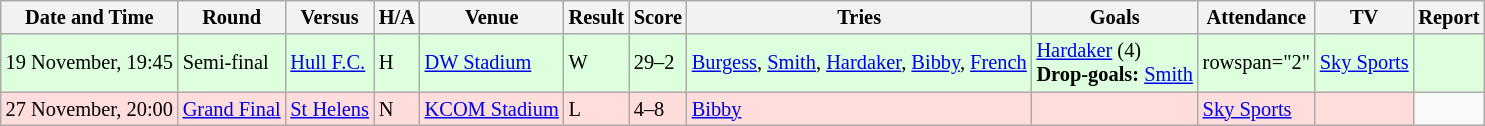<table class="wikitable" style="font-size:85%;">
<tr>
<th>Date and Time</th>
<th>Round</th>
<th>Versus</th>
<th>H/A</th>
<th>Venue</th>
<th>Result</th>
<th>Score</th>
<th>Tries</th>
<th>Goals</th>
<th>Attendance</th>
<th>TV</th>
<th>Report</th>
</tr>
<tr style="background:#ddffdd;">
<td>19 November, 19:45</td>
<td>Semi-final</td>
<td> <a href='#'>Hull F.C.</a></td>
<td>H</td>
<td><a href='#'>DW Stadium</a></td>
<td>W</td>
<td>29–2</td>
<td><a href='#'>Burgess</a>, <a href='#'>Smith</a>, <a href='#'>Hardaker</a>, <a href='#'>Bibby</a>, <a href='#'>French</a></td>
<td><a href='#'>Hardaker</a> (4)<br><strong>Drop-goals:</strong> <a href='#'>Smith</a></td>
<td>rowspan="2"</td>
<td><a href='#'>Sky Sports</a></td>
<td></td>
</tr>
<tr style="background:#ffdddd;">
<td>27 November, 20:00</td>
<td><a href='#'>Grand Final</a></td>
<td> <a href='#'>St Helens</a></td>
<td>N</td>
<td><a href='#'>KCOM Stadium</a></td>
<td>L</td>
<td>4–8</td>
<td><a href='#'>Bibby</a></td>
<td></td>
<td><a href='#'>Sky Sports</a></td>
<td></td>
</tr>
</table>
